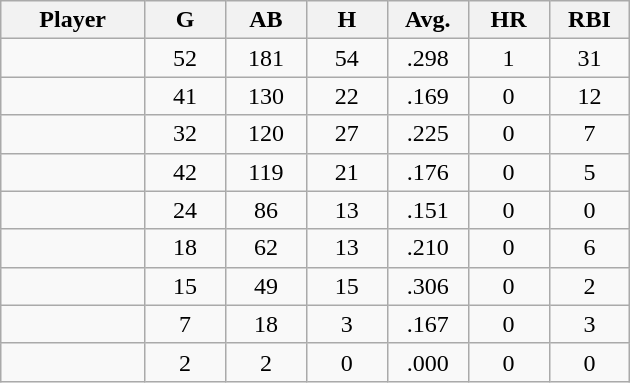<table class="wikitable sortable">
<tr>
<th bgcolor="#DDDDFF" width="16%">Player</th>
<th bgcolor="#DDDDFF" width="9%">G</th>
<th bgcolor="#DDDDFF" width="9%">AB</th>
<th bgcolor="#DDDDFF" width="9%">H</th>
<th bgcolor="#DDDDFF" width="9%">Avg.</th>
<th bgcolor="#DDDDFF" width="9%">HR</th>
<th bgcolor="#DDDDFF" width="9%">RBI</th>
</tr>
<tr align="center">
<td></td>
<td>52</td>
<td>181</td>
<td>54</td>
<td>.298</td>
<td>1</td>
<td>31</td>
</tr>
<tr align="center">
<td></td>
<td>41</td>
<td>130</td>
<td>22</td>
<td>.169</td>
<td>0</td>
<td>12</td>
</tr>
<tr align="center">
<td></td>
<td>32</td>
<td>120</td>
<td>27</td>
<td>.225</td>
<td>0</td>
<td>7</td>
</tr>
<tr align="center">
<td></td>
<td>42</td>
<td>119</td>
<td>21</td>
<td>.176</td>
<td>0</td>
<td>5</td>
</tr>
<tr align="center">
<td></td>
<td>24</td>
<td>86</td>
<td>13</td>
<td>.151</td>
<td>0</td>
<td>0</td>
</tr>
<tr align="center">
<td></td>
<td>18</td>
<td>62</td>
<td>13</td>
<td>.210</td>
<td>0</td>
<td>6</td>
</tr>
<tr align="center">
<td></td>
<td>15</td>
<td>49</td>
<td>15</td>
<td>.306</td>
<td>0</td>
<td>2</td>
</tr>
<tr align="center">
<td></td>
<td>7</td>
<td>18</td>
<td>3</td>
<td>.167</td>
<td>0</td>
<td>3</td>
</tr>
<tr align="center">
<td></td>
<td>2</td>
<td>2</td>
<td>0</td>
<td>.000</td>
<td>0</td>
<td>0</td>
</tr>
</table>
